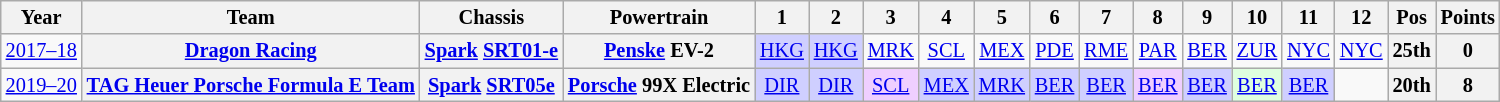<table class="wikitable" style="text-align:center; font-size:85%">
<tr>
<th>Year</th>
<th>Team</th>
<th>Chassis</th>
<th>Powertrain</th>
<th>1</th>
<th>2</th>
<th>3</th>
<th>4</th>
<th>5</th>
<th>6</th>
<th>7</th>
<th>8</th>
<th>9</th>
<th>10</th>
<th>11</th>
<th>12</th>
<th>Pos</th>
<th>Points</th>
</tr>
<tr>
<td nowrap><a href='#'>2017–18</a></td>
<th nowrap><a href='#'>Dragon Racing</a></th>
<th nowrap><a href='#'>Spark</a> <a href='#'>SRT01-e</a></th>
<th nowrap><a href='#'>Penske</a> EV-2</th>
<td style="background:#CFCFFF;"><a href='#'>HKG</a><br></td>
<td style="background:#CFCFFF;"><a href='#'>HKG</a><br></td>
<td><a href='#'>MRK</a></td>
<td><a href='#'>SCL</a></td>
<td><a href='#'>MEX</a></td>
<td><a href='#'>PDE</a></td>
<td><a href='#'>RME</a></td>
<td><a href='#'>PAR</a></td>
<td><a href='#'>BER</a></td>
<td><a href='#'>ZUR</a></td>
<td><a href='#'>NYC</a></td>
<td><a href='#'>NYC</a></td>
<th>25th</th>
<th>0</th>
</tr>
<tr>
<td nowrap><a href='#'>2019–20</a></td>
<th nowrap><a href='#'>TAG Heuer Porsche Formula E Team</a></th>
<th nowrap><a href='#'>Spark</a> <a href='#'>SRT05e</a></th>
<th nowrap><a href='#'>Porsche</a> 99X Electric</th>
<td style="background:#CFCFFF;"><a href='#'>DIR</a><br></td>
<td style="background:#CFCFFF;"><a href='#'>DIR</a><br></td>
<td style="background:#EFCFFF;"><a href='#'>SCL</a><br></td>
<td style="background:#CFCFFF;"><a href='#'>MEX</a><br></td>
<td style="background:#CFCFFF;"><a href='#'>MRK</a><br></td>
<td style="background:#CFCFFF;"><a href='#'>BER</a><br></td>
<td style="background:#CFCFFF;"><a href='#'>BER</a><br></td>
<td style="background:#EFCFFF;"><a href='#'>BER</a><br></td>
<td style="background:#CFCFFF;"><a href='#'>BER</a><br></td>
<td style="background:#DFFFDF;"><a href='#'>BER</a><br></td>
<td style="background:#CFCFFF;"><a href='#'>BER</a><br></td>
<td></td>
<th>20th</th>
<th>8</th>
</tr>
</table>
